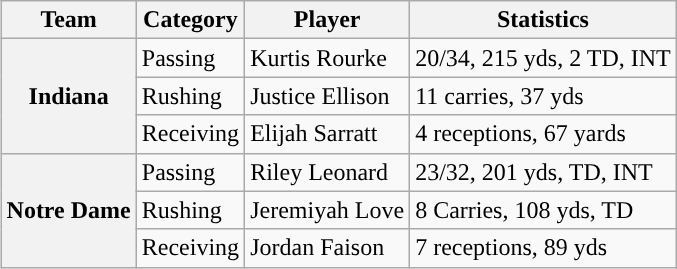<table class="wikitable" style="float:right">
<tr>
<th>Team</th>
<th>Category</th>
<th>Player</th>
<th>Statistics</th>
</tr>
<tr>
<th rowspan=3>Indiana</th>
<td>Passing</td>
<td>Kurtis Rourke</td>
<td>20/34, 215 yds, 2 TD, INT</td>
</tr>
<tr>
<td>Rushing</td>
<td>Justice Ellison</td>
<td>11 carries, 37 yds</td>
</tr>
<tr>
<td>Receiving</td>
<td>Elijah Sarratt</td>
<td>4 receptions, 67 yards</td>
</tr>
<tr>
<th rowspan=3>Notre Dame</th>
<td>Passing</td>
<td>Riley Leonard</td>
<td>23/32, 201 yds, TD, INT</td>
</tr>
<tr>
<td>Rushing</td>
<td>Jeremiyah Love</td>
<td>8 Carries, 108 yds, TD</td>
</tr>
<tr>
<td>Receiving</td>
<td>Jordan Faison</td>
<td>7 receptions, 89 yds</td>
</tr>
</table>
